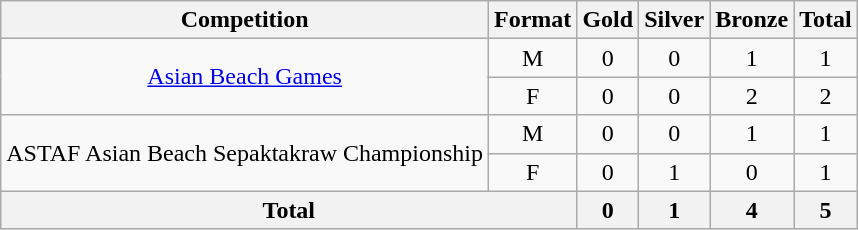<table class="wikitable sortable" style="text-align:center">
<tr>
<th>Competition</th>
<th>Format</th>
<th>Gold</th>
<th>Silver</th>
<th>Bronze</th>
<th>Total</th>
</tr>
<tr>
<td rowspan=2><a href='#'>Asian Beach Games</a></td>
<td>M</td>
<td>0</td>
<td>0</td>
<td>1</td>
<td>1</td>
</tr>
<tr>
<td>F</td>
<td>0</td>
<td>0</td>
<td>2</td>
<td>2</td>
</tr>
<tr>
<td rowspan=2>ASTAF Asian Beach Sepaktakraw Championship</td>
<td>M</td>
<td>0</td>
<td>0</td>
<td>1</td>
<td>1</td>
</tr>
<tr>
<td>F</td>
<td>0</td>
<td>1</td>
<td>0</td>
<td>1</td>
</tr>
<tr>
<th colspan=2>Total</th>
<th>0</th>
<th>1</th>
<th>4</th>
<th>5</th>
</tr>
</table>
